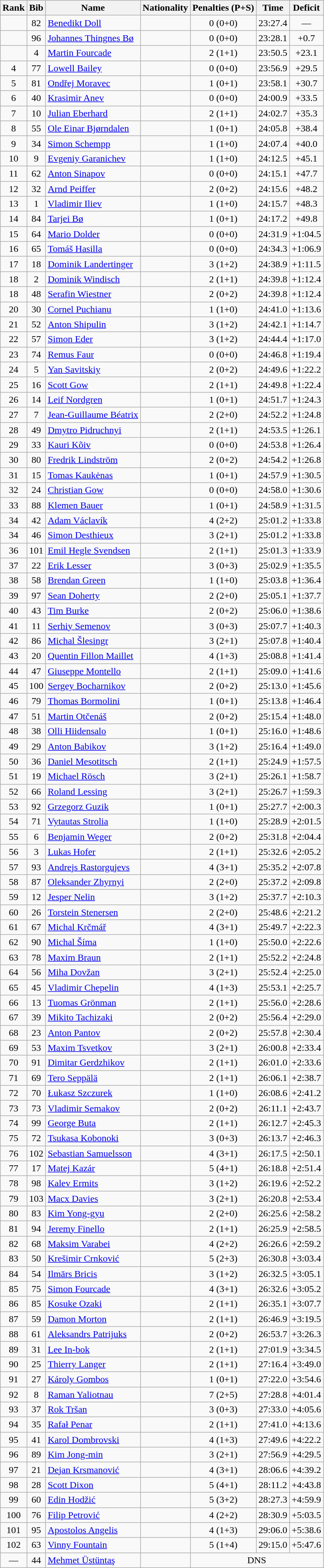<table class="wikitable sortable" style="text-align:center">
<tr>
<th>Rank</th>
<th>Bib</th>
<th>Name</th>
<th>Nationality</th>
<th>Penalties (P+S)</th>
<th>Time</th>
<th>Deficit</th>
</tr>
<tr>
<td></td>
<td>82</td>
<td align=left><a href='#'>Benedikt Doll</a></td>
<td align=left></td>
<td>0 (0+0)</td>
<td>23:27.4</td>
<td>—</td>
</tr>
<tr>
<td></td>
<td>96</td>
<td align=left><a href='#'>Johannes Thingnes Bø</a></td>
<td align=left></td>
<td>0 (0+0)</td>
<td>23:28.1</td>
<td>+0.7</td>
</tr>
<tr>
<td></td>
<td>4</td>
<td align=left><a href='#'>Martin Fourcade</a></td>
<td align=left></td>
<td>2 (1+1)</td>
<td>23:50.5</td>
<td>+23.1</td>
</tr>
<tr>
<td>4</td>
<td>77</td>
<td align=left><a href='#'>Lowell Bailey</a></td>
<td align=left></td>
<td>0 (0+0)</td>
<td>23:56.9</td>
<td>+29.5</td>
</tr>
<tr>
<td>5</td>
<td>81</td>
<td align=left><a href='#'>Ondřej Moravec</a></td>
<td align=left></td>
<td>1 (0+1)</td>
<td>23:58.1</td>
<td>+30.7</td>
</tr>
<tr>
<td>6</td>
<td>40</td>
<td align=left><a href='#'>Krasimir Anev</a></td>
<td align=left></td>
<td>0 (0+0)</td>
<td>24:00.9</td>
<td>+33.5</td>
</tr>
<tr>
<td>7</td>
<td>10</td>
<td align=left><a href='#'>Julian Eberhard</a></td>
<td align=left></td>
<td>2 (1+1)</td>
<td>24:02.7</td>
<td>+35.3</td>
</tr>
<tr>
<td>8</td>
<td>55</td>
<td align=left><a href='#'>Ole Einar Bjørndalen</a></td>
<td align=left></td>
<td>1 (0+1)</td>
<td>24:05.8</td>
<td>+38.4</td>
</tr>
<tr>
<td>9</td>
<td>34</td>
<td align=left><a href='#'>Simon Schempp</a></td>
<td align=left></td>
<td>1 (1+0)</td>
<td>24:07.4</td>
<td>+40.0</td>
</tr>
<tr>
<td>10</td>
<td>9</td>
<td align=left><a href='#'>Evgeniy Garanichev</a></td>
<td align=left></td>
<td>1 (1+0)</td>
<td>24:12.5</td>
<td>+45.1</td>
</tr>
<tr>
<td>11</td>
<td>62</td>
<td align=left><a href='#'>Anton Sinapov</a></td>
<td align=left></td>
<td>0 (0+0)</td>
<td>24:15.1</td>
<td>+47.7</td>
</tr>
<tr>
<td>12</td>
<td>32</td>
<td align=left><a href='#'>Arnd Peiffer</a></td>
<td align=left></td>
<td>2 (0+2)</td>
<td>24:15.6</td>
<td>+48.2</td>
</tr>
<tr>
<td>13</td>
<td>1</td>
<td align=left><a href='#'>Vladimir Iliev</a></td>
<td align=left></td>
<td>1 (1+0)</td>
<td>24:15.7</td>
<td>+48.3</td>
</tr>
<tr>
<td>14</td>
<td>84</td>
<td align=left><a href='#'>Tarjei Bø</a></td>
<td align=left></td>
<td>1 (0+1)</td>
<td>24:17.2</td>
<td>+49.8</td>
</tr>
<tr>
<td>15</td>
<td>64</td>
<td align=left><a href='#'>Mario Dolder</a></td>
<td align=left></td>
<td>0 (0+0)</td>
<td>24:31.9</td>
<td>+1:04.5</td>
</tr>
<tr>
<td>16</td>
<td>65</td>
<td align=left><a href='#'>Tomáš Hasilla</a></td>
<td align=left></td>
<td>0 (0+0)</td>
<td>24:34.3</td>
<td>+1:06.9</td>
</tr>
<tr>
<td>17</td>
<td>18</td>
<td align=left><a href='#'>Dominik Landertinger</a></td>
<td align=left></td>
<td>3 (1+2)</td>
<td>24:38.9</td>
<td>+1:11.5</td>
</tr>
<tr>
<td>18</td>
<td>2</td>
<td align=left><a href='#'>Dominik Windisch</a></td>
<td align=left></td>
<td>2 (1+1)</td>
<td>24:39.8</td>
<td>+1:12.4</td>
</tr>
<tr>
<td>18</td>
<td>48</td>
<td align=left><a href='#'>Serafin Wiestner</a></td>
<td align=left></td>
<td>2 (0+2)</td>
<td>24:39.8</td>
<td>+1:12.4</td>
</tr>
<tr>
<td>20</td>
<td>30</td>
<td align=left><a href='#'>Cornel Puchianu</a></td>
<td align=left></td>
<td>1 (1+0)</td>
<td>24:41.0</td>
<td>+1:13.6</td>
</tr>
<tr>
<td>21</td>
<td>52</td>
<td align=left><a href='#'>Anton Shipulin</a></td>
<td align=left></td>
<td>3 (1+2)</td>
<td>24:42.1</td>
<td>+1:14.7</td>
</tr>
<tr>
<td>22</td>
<td>57</td>
<td align=left><a href='#'>Simon Eder</a></td>
<td align=left></td>
<td>3 (1+2)</td>
<td>24:44.4</td>
<td>+1:17.0</td>
</tr>
<tr>
<td>23</td>
<td>74</td>
<td align=left><a href='#'>Remus Faur</a></td>
<td align=left></td>
<td>0 (0+0)</td>
<td>24:46.8</td>
<td>+1:19.4</td>
</tr>
<tr>
<td>24</td>
<td>5</td>
<td align=left><a href='#'>Yan Savitskiy</a></td>
<td align=left></td>
<td>2 (0+2)</td>
<td>24:49.6</td>
<td>+1:22.2</td>
</tr>
<tr>
<td>25</td>
<td>16</td>
<td align=left><a href='#'>Scott Gow</a></td>
<td align=left></td>
<td>2 (1+1)</td>
<td>24:49.8</td>
<td>+1:22.4</td>
</tr>
<tr>
<td>26</td>
<td>14</td>
<td align=left><a href='#'>Leif Nordgren</a></td>
<td align=left></td>
<td>1 (0+1)</td>
<td>24:51.7</td>
<td>+1:24.3</td>
</tr>
<tr>
<td>27</td>
<td>7</td>
<td align=left><a href='#'>Jean-Guillaume Béatrix</a></td>
<td align=left></td>
<td>2 (2+0)</td>
<td>24:52.2</td>
<td>+1:24.8</td>
</tr>
<tr>
<td>28</td>
<td>49</td>
<td align=left><a href='#'>Dmytro Pidruchnyi</a></td>
<td align=left></td>
<td>2 (1+1)</td>
<td>24:53.5</td>
<td>+1:26.1</td>
</tr>
<tr>
<td>29</td>
<td>33</td>
<td align=left><a href='#'>Kauri Kõiv</a></td>
<td align=left></td>
<td>0 (0+0)</td>
<td>24:53.8</td>
<td>+1:26.4</td>
</tr>
<tr>
<td>30</td>
<td>80</td>
<td align=left><a href='#'> Fredrik Lindström</a></td>
<td align=left></td>
<td>2 (0+2)</td>
<td>24:54.2</td>
<td>+1:26.8</td>
</tr>
<tr>
<td>31</td>
<td>15</td>
<td align=left><a href='#'>Tomas Kaukėnas</a></td>
<td align=left></td>
<td>1 (0+1)</td>
<td>24:57.9</td>
<td>+1:30.5</td>
</tr>
<tr>
<td>32</td>
<td>24</td>
<td align=left><a href='#'>Christian Gow</a></td>
<td align=left></td>
<td>0 (0+0)</td>
<td>24:58.0</td>
<td>+1:30.6</td>
</tr>
<tr>
<td>33</td>
<td>88</td>
<td align=left><a href='#'>Klemen Bauer</a></td>
<td align=left></td>
<td>1 (0+1)</td>
<td>24:58.9</td>
<td>+1:31.5</td>
</tr>
<tr>
<td>34</td>
<td>42</td>
<td align=left><a href='#'>Adam Václavík</a></td>
<td align=left></td>
<td>4 (2+2)</td>
<td>25:01.2</td>
<td>+1:33.8</td>
</tr>
<tr>
<td>34</td>
<td>46</td>
<td align=left><a href='#'>Simon Desthieux</a></td>
<td align=left></td>
<td>3 (2+1)</td>
<td>25:01.2</td>
<td>+1:33.8</td>
</tr>
<tr>
<td>36</td>
<td>101</td>
<td align=left><a href='#'>Emil Hegle Svendsen</a></td>
<td align=left></td>
<td>2 (1+1)</td>
<td>25:01.3</td>
<td>+1:33.9</td>
</tr>
<tr>
<td>37</td>
<td>22</td>
<td align=left><a href='#'>Erik Lesser</a></td>
<td align=left></td>
<td>3 (0+3)</td>
<td>25:02.9</td>
<td>+1:35.5</td>
</tr>
<tr>
<td>38</td>
<td>58</td>
<td align=left><a href='#'>Brendan Green</a></td>
<td align=left></td>
<td>1 (1+0)</td>
<td>25:03.8</td>
<td>+1:36.4</td>
</tr>
<tr>
<td>39</td>
<td>97</td>
<td align=left><a href='#'> Sean Doherty</a></td>
<td align=left></td>
<td>2 (2+0)</td>
<td>25:05.1</td>
<td>+1:37.7</td>
</tr>
<tr>
<td>40</td>
<td>43</td>
<td align=left><a href='#'> Tim Burke</a></td>
<td align=left></td>
<td>2 (0+2)</td>
<td>25:06.0</td>
<td>+1:38.6</td>
</tr>
<tr>
<td>41</td>
<td>11</td>
<td align=left><a href='#'>Serhiy Semenov</a></td>
<td align=left></td>
<td>3 (0+3)</td>
<td>25:07.7</td>
<td>+1:40.3</td>
</tr>
<tr>
<td>42</td>
<td>86</td>
<td align=left><a href='#'>Michal Šlesingr</a></td>
<td align=left></td>
<td>3 (2+1)</td>
<td>25:07.8</td>
<td>+1:40.4</td>
</tr>
<tr>
<td>43</td>
<td>20</td>
<td align=left><a href='#'>Quentin Fillon Maillet</a></td>
<td align=left></td>
<td>4 (1+3)</td>
<td>25:08.8</td>
<td>+1:41.4</td>
</tr>
<tr>
<td>44</td>
<td>47</td>
<td align=left><a href='#'>Giuseppe Montello</a></td>
<td align=left></td>
<td>2 (1+1)</td>
<td>25:09.0</td>
<td>+1:41.6</td>
</tr>
<tr>
<td>45</td>
<td>100</td>
<td align=left><a href='#'>Sergey Bocharnikov</a></td>
<td align=left></td>
<td>2 (0+2)</td>
<td>25:13.0</td>
<td>+1:45.6</td>
</tr>
<tr>
<td>46</td>
<td>79</td>
<td align=left><a href='#'>Thomas Bormolini</a></td>
<td align=left></td>
<td>1 (0+1)</td>
<td>25:13.8</td>
<td>+1:46.4</td>
</tr>
<tr>
<td>47</td>
<td>51</td>
<td align=left><a href='#'>Martin Otčenáš</a></td>
<td align=left></td>
<td>2 (0+2)</td>
<td>25:15.4</td>
<td>+1:48.0</td>
</tr>
<tr>
<td>48</td>
<td>38</td>
<td align=left><a href='#'>Olli Hiidensalo</a></td>
<td align=left></td>
<td>1 (0+1)</td>
<td>25:16.0</td>
<td>+1:48.6</td>
</tr>
<tr>
<td>49</td>
<td>29</td>
<td align=left><a href='#'>Anton Babikov</a></td>
<td align=left></td>
<td>3 (1+2)</td>
<td>25:16.4</td>
<td>+1:49.0</td>
</tr>
<tr>
<td>50</td>
<td>36</td>
<td align=left><a href='#'>Daniel Mesotitsch</a></td>
<td align=left></td>
<td>2 (1+1)</td>
<td>25:24.9</td>
<td>+1:57.5</td>
</tr>
<tr>
<td>51</td>
<td>19</td>
<td align=left><a href='#'>Michael Rösch</a></td>
<td align=left></td>
<td>3 (2+1)</td>
<td>25:26.1</td>
<td>+1:58.7</td>
</tr>
<tr>
<td>52</td>
<td>66</td>
<td align=left><a href='#'>Roland Lessing</a></td>
<td align=left></td>
<td>3 (2+1)</td>
<td>25:26.7</td>
<td>+1:59.3</td>
</tr>
<tr>
<td>53</td>
<td>92</td>
<td align=left><a href='#'>Grzegorz Guzik</a></td>
<td align=left></td>
<td>1 (0+1)</td>
<td>25:27.7</td>
<td>+2:00.3</td>
</tr>
<tr>
<td>54</td>
<td>71</td>
<td align=left><a href='#'>Vytautas Strolia</a></td>
<td align=left></td>
<td>1 (1+0)</td>
<td>25:28.9</td>
<td>+2:01.5</td>
</tr>
<tr>
<td>55</td>
<td>6</td>
<td align=left><a href='#'>Benjamin Weger</a></td>
<td align=left></td>
<td>2 (0+2)</td>
<td>25:31.8</td>
<td>+2:04.4</td>
</tr>
<tr>
<td>56</td>
<td>3</td>
<td align=left><a href='#'>Lukas Hofer</a></td>
<td align=left></td>
<td>2 (1+1)</td>
<td>25:32.6</td>
<td>+2:05.2</td>
</tr>
<tr>
<td>57</td>
<td>93</td>
<td align=left><a href='#'>Andrejs Rastorgujevs</a></td>
<td align=left></td>
<td>4 (3+1)</td>
<td>25:35.2</td>
<td>+2:07.8</td>
</tr>
<tr>
<td>58</td>
<td>87</td>
<td align=left><a href='#'>Oleksander Zhyrnyi</a></td>
<td align=left></td>
<td>2 (2+0)</td>
<td>25:37.2</td>
<td>+2:09.8</td>
</tr>
<tr>
<td>59</td>
<td>12</td>
<td align=left><a href='#'>Jesper Nelin</a></td>
<td align=left></td>
<td>3 (1+2)</td>
<td>25:37.7</td>
<td>+2:10.3</td>
</tr>
<tr>
<td>60</td>
<td>26</td>
<td align=left><a href='#'>Torstein Stenersen</a></td>
<td align=left></td>
<td>2 (2+0)</td>
<td>25:48.6</td>
<td>+2:21.2</td>
</tr>
<tr>
<td>61</td>
<td>67</td>
<td align=left><a href='#'>Michal Krčmář</a></td>
<td align=left></td>
<td>4 (3+1)</td>
<td>25:49.7</td>
<td>+2:22.3</td>
</tr>
<tr>
<td>62</td>
<td>90</td>
<td align=left><a href='#'>Michal Šíma</a></td>
<td align=left></td>
<td>1 (1+0)</td>
<td>25:50.0</td>
<td>+2:22.6</td>
</tr>
<tr>
<td>63</td>
<td>78</td>
<td align=left><a href='#'>Maxim Braun</a></td>
<td align=left></td>
<td>2 (1+1)</td>
<td>25:52.2</td>
<td>+2:24.8</td>
</tr>
<tr>
<td>64</td>
<td>56</td>
<td align=left><a href='#'>Miha Dovžan</a></td>
<td align=left></td>
<td>3 (2+1)</td>
<td>25:52.4</td>
<td>+2:25.0</td>
</tr>
<tr>
<td>65</td>
<td>45</td>
<td align=left><a href='#'>Vladimir Chepelin</a></td>
<td align=left></td>
<td>4 (1+3)</td>
<td>25:53.1</td>
<td>+2:25.7</td>
</tr>
<tr>
<td>66</td>
<td>13</td>
<td align=left><a href='#'> Tuomas Grönman</a></td>
<td align=left></td>
<td>2 (1+1)</td>
<td>25:56.0</td>
<td>+2:28.6</td>
</tr>
<tr>
<td>67</td>
<td>39</td>
<td align=left><a href='#'>Mikito Tachizaki</a></td>
<td align=left></td>
<td>2 (0+2)</td>
<td>25:56.4</td>
<td>+2:29.0</td>
</tr>
<tr>
<td>68</td>
<td>23</td>
<td align=left><a href='#'>Anton Pantov</a></td>
<td align=left></td>
<td>2 (0+2)</td>
<td>25:57.8</td>
<td>+2:30.4</td>
</tr>
<tr>
<td>69</td>
<td>53</td>
<td align=left><a href='#'>Maxim Tsvetkov</a></td>
<td align=left></td>
<td>3 (2+1)</td>
<td>26:00.8</td>
<td>+2:33.4</td>
</tr>
<tr>
<td>70</td>
<td>91</td>
<td align=left><a href='#'>Dimitar Gerdzhikov</a></td>
<td align=left></td>
<td>2 (1+1)</td>
<td>26:01.0</td>
<td>+2:33.6</td>
</tr>
<tr>
<td>71</td>
<td>69</td>
<td align=left><a href='#'>Tero Seppälä</a></td>
<td align=left></td>
<td>2 (1+1)</td>
<td>26:06.1</td>
<td>+2:38.7</td>
</tr>
<tr>
<td>72</td>
<td>70</td>
<td align=left><a href='#'>Łukasz Szczurek</a></td>
<td align=left></td>
<td>1 (1+0)</td>
<td>26:08.6</td>
<td>+2:41.2</td>
</tr>
<tr>
<td>73</td>
<td>73</td>
<td align=left><a href='#'>Vladimir Semakov</a></td>
<td align=left></td>
<td>2 (0+2)</td>
<td>26:11.1</td>
<td>+2:43.7</td>
</tr>
<tr>
<td>74</td>
<td>99</td>
<td align=left><a href='#'>George Buta</a></td>
<td align=left></td>
<td>2 (1+1)</td>
<td>26:12.7</td>
<td>+2:45.3</td>
</tr>
<tr>
<td>75</td>
<td>72</td>
<td align=left><a href='#'>Tsukasa Kobonoki</a></td>
<td align=left></td>
<td>3 (0+3)</td>
<td>26:13.7</td>
<td>+2:46.3</td>
</tr>
<tr>
<td>76</td>
<td>102</td>
<td align=left><a href='#'>Sebastian Samuelsson</a></td>
<td align=left></td>
<td>4 (3+1)</td>
<td>26:17.5</td>
<td>+2:50.1</td>
</tr>
<tr>
<td>77</td>
<td>17</td>
<td align=left><a href='#'>Matej Kazár</a></td>
<td align=left></td>
<td>5 (4+1)</td>
<td>26:18.8</td>
<td>+2:51.4</td>
</tr>
<tr>
<td>78</td>
<td>98</td>
<td align=left><a href='#'>Kalev Ermits</a></td>
<td align=left></td>
<td>3 (1+2)</td>
<td>26:19.6</td>
<td>+2:52.2</td>
</tr>
<tr>
<td>79</td>
<td>103</td>
<td align=left><a href='#'>Macx Davies</a></td>
<td align=left></td>
<td>3 (2+1)</td>
<td>26:20.8</td>
<td>+2:53.4</td>
</tr>
<tr>
<td>80</td>
<td>83</td>
<td align=left><a href='#'> Kim Yong-gyu</a></td>
<td align=left></td>
<td>2 (2+0)</td>
<td>26:25.6</td>
<td>+2:58.2</td>
</tr>
<tr>
<td>81</td>
<td>94</td>
<td align=left><a href='#'>Jeremy Finello</a></td>
<td align=left></td>
<td>2 (1+1)</td>
<td>26:25.9</td>
<td>+2:58.5</td>
</tr>
<tr>
<td>82</td>
<td>68</td>
<td align=left><a href='#'>Maksim Varabei</a></td>
<td align=left></td>
<td>4 (2+2)</td>
<td>26:26.6</td>
<td>+2:59.2</td>
</tr>
<tr>
<td>83</td>
<td>50</td>
<td align=left><a href='#'>Krešimir Crnković</a></td>
<td align=left></td>
<td>5 (2+3)</td>
<td>26:30.8</td>
<td>+3:03.4</td>
</tr>
<tr>
<td>84</td>
<td>54</td>
<td align=left><a href='#'>Ilmārs Bricis</a></td>
<td align=left></td>
<td>3 (1+2)</td>
<td>26:32.5</td>
<td>+3:05.1</td>
</tr>
<tr>
<td>85</td>
<td>75</td>
<td align=left><a href='#'>Simon Fourcade</a></td>
<td align=left></td>
<td>4 (3+1)</td>
<td>26:32.6</td>
<td>+3:05.2</td>
</tr>
<tr>
<td>86</td>
<td>85</td>
<td align=left><a href='#'> Kosuke Ozaki</a></td>
<td align=left></td>
<td>2 (1+1)</td>
<td>26:35.1</td>
<td>+3:07.7</td>
</tr>
<tr>
<td>87</td>
<td>59</td>
<td align=left><a href='#'>Damon Morton</a></td>
<td align=left></td>
<td>2 (1+1)</td>
<td>26:46.9</td>
<td>+3:19.5</td>
</tr>
<tr>
<td>88</td>
<td>61</td>
<td align=left><a href='#'>Aleksandrs Patrijuks</a></td>
<td align=left></td>
<td>2 (0+2)</td>
<td>26:53.7</td>
<td>+3:26.3</td>
</tr>
<tr>
<td>89</td>
<td>31</td>
<td align=left><a href='#'>Lee In-bok</a></td>
<td align=left></td>
<td>2 (1+1)</td>
<td>27:01.9</td>
<td>+3:34.5</td>
</tr>
<tr>
<td>90</td>
<td>25</td>
<td align=left><a href='#'>Thierry Langer</a></td>
<td align=left></td>
<td>2 (1+1)</td>
<td>27:16.4</td>
<td>+3:49.0</td>
</tr>
<tr>
<td>91</td>
<td>27</td>
<td align=left><a href='#'>Károly Gombos</a></td>
<td align=left></td>
<td>1 (0+1)</td>
<td>27:22.0</td>
<td>+3:54.6</td>
</tr>
<tr>
<td>92</td>
<td>8</td>
<td align=left><a href='#'>Raman Yaliotnau</a></td>
<td align=left></td>
<td>7 (2+5)</td>
<td>27:28.8</td>
<td>+4:01.4</td>
</tr>
<tr>
<td>93</td>
<td>37</td>
<td align=left><a href='#'>Rok Tršan</a></td>
<td align=left></td>
<td>3 (0+3)</td>
<td>27:33.0</td>
<td>+4:05.6</td>
</tr>
<tr>
<td>94</td>
<td>35</td>
<td align=left><a href='#'>Rafał Penar</a></td>
<td align=left></td>
<td>2 (1+1)</td>
<td>27:41.0</td>
<td>+4:13.6</td>
</tr>
<tr>
<td>95</td>
<td>41</td>
<td align=left><a href='#'>Karol Dombrovski</a></td>
<td align=left></td>
<td>4 (1+3)</td>
<td>27:49.6</td>
<td>+4:22.2</td>
</tr>
<tr>
<td>96</td>
<td>89</td>
<td align=left><a href='#'> Kim Jong-min</a></td>
<td align=left></td>
<td>3 (2+1)</td>
<td>27:56.9</td>
<td>+4:29.5</td>
</tr>
<tr>
<td>97</td>
<td>21</td>
<td align=left><a href='#'>Dejan Krsmanović</a></td>
<td align=left></td>
<td>4 (3+1)</td>
<td>28:06.6</td>
<td>+4:39.2</td>
</tr>
<tr>
<td>98</td>
<td>28</td>
<td align=left><a href='#'>Scott Dixon</a></td>
<td align=left></td>
<td>5 (4+1)</td>
<td>28:11.2</td>
<td>+4:43.8</td>
</tr>
<tr>
<td>99</td>
<td>60</td>
<td align=left><a href='#'>Edin Hodžić</a></td>
<td align=left></td>
<td>5 (3+2)</td>
<td>28:27.3</td>
<td>+4:59.9</td>
</tr>
<tr>
<td>100</td>
<td>76</td>
<td align=left><a href='#'>Filip Petrović</a></td>
<td align=left></td>
<td>4 (2+2)</td>
<td>28:30.9</td>
<td>+5:03.5</td>
</tr>
<tr>
<td>101</td>
<td>95</td>
<td align=left><a href='#'>Apostolos Angelis</a></td>
<td align=left></td>
<td>4 (1+3)</td>
<td>29:06.0</td>
<td>+5:38.6</td>
</tr>
<tr>
<td>102</td>
<td>63</td>
<td align=left><a href='#'>Vinny Fountain</a></td>
<td align=left></td>
<td>5 (1+4)</td>
<td>29:15.0</td>
<td>+5:47.6</td>
</tr>
<tr>
<td>—</td>
<td>44</td>
<td align=left><a href='#'>Mehmet Üstüntaş</a></td>
<td align=left></td>
<td colspan=3>DNS</td>
</tr>
</table>
